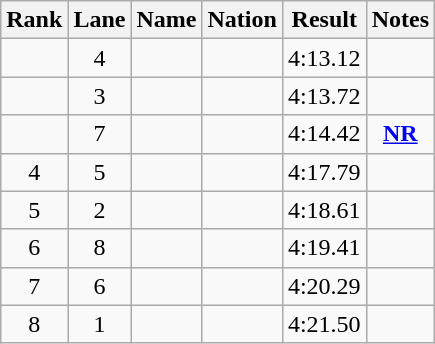<table class="wikitable sortable" style="text-align:center">
<tr>
<th>Rank</th>
<th>Lane</th>
<th>Name</th>
<th>Nation</th>
<th>Result</th>
<th>Notes</th>
</tr>
<tr>
<td></td>
<td>4</td>
<td align="left"></td>
<td align=left></td>
<td>4:13.12</td>
<td></td>
</tr>
<tr>
<td></td>
<td>3</td>
<td align="left"></td>
<td align=left></td>
<td>4:13.72</td>
<td></td>
</tr>
<tr>
<td></td>
<td>7</td>
<td align="left"></td>
<td align=left></td>
<td>4:14.42</td>
<td><strong><a href='#'>NR</a></strong></td>
</tr>
<tr>
<td>4</td>
<td>5</td>
<td align="left"></td>
<td align=left></td>
<td>4:17.79</td>
<td></td>
</tr>
<tr>
<td>5</td>
<td>2</td>
<td align="left"></td>
<td align=left></td>
<td>4:18.61</td>
<td></td>
</tr>
<tr>
<td>6</td>
<td>8</td>
<td align="left"></td>
<td align=left></td>
<td>4:19.41</td>
<td></td>
</tr>
<tr>
<td>7</td>
<td>6</td>
<td align="left"></td>
<td align=left></td>
<td>4:20.29</td>
<td></td>
</tr>
<tr>
<td>8</td>
<td>1</td>
<td align="left"></td>
<td align=left></td>
<td>4:21.50</td>
<td></td>
</tr>
</table>
